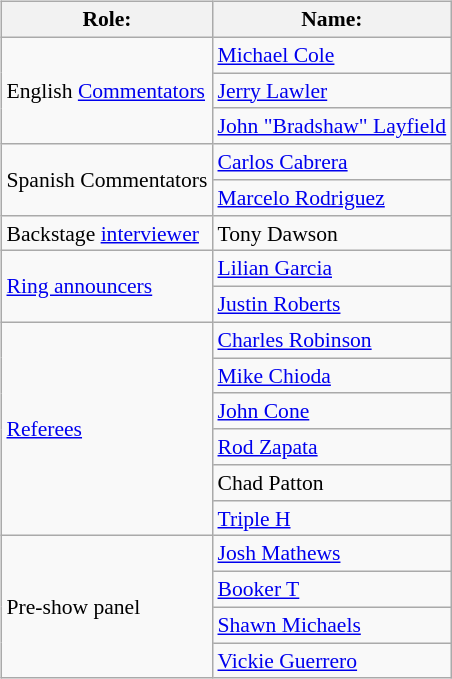<table class=wikitable style="font-size:90%; margin: 0.5em 0 0.5em 1em; float: right; clear: right;">
<tr>
<th>Role:</th>
<th>Name:</th>
</tr>
<tr>
<td rowspan=3>English <a href='#'>Commentators</a></td>
<td><a href='#'>Michael Cole</a></td>
</tr>
<tr>
<td><a href='#'>Jerry Lawler</a></td>
</tr>
<tr>
<td><a href='#'>John "Bradshaw" Layfield</a></td>
</tr>
<tr>
<td rowspan=2>Spanish Commentators</td>
<td><a href='#'>Carlos Cabrera</a></td>
</tr>
<tr>
<td><a href='#'>Marcelo Rodriguez</a></td>
</tr>
<tr>
<td>Backstage <a href='#'>interviewer</a></td>
<td>Tony Dawson</td>
</tr>
<tr>
<td rowspan=2><a href='#'>Ring announcers</a></td>
<td><a href='#'>Lilian Garcia</a></td>
</tr>
<tr>
<td><a href='#'>Justin Roberts</a></td>
</tr>
<tr>
<td rowspan=6><a href='#'>Referees</a></td>
<td><a href='#'>Charles Robinson</a></td>
</tr>
<tr>
<td><a href='#'>Mike Chioda</a></td>
</tr>
<tr>
<td><a href='#'>John Cone</a></td>
</tr>
<tr>
<td><a href='#'>Rod Zapata</a></td>
</tr>
<tr>
<td>Chad Patton</td>
</tr>
<tr>
<td><a href='#'>Triple H</a> </td>
</tr>
<tr>
<td rowspan=4>Pre-show panel</td>
<td><a href='#'>Josh Mathews</a></td>
</tr>
<tr>
<td><a href='#'>Booker T</a></td>
</tr>
<tr>
<td><a href='#'>Shawn Michaels</a></td>
</tr>
<tr>
<td><a href='#'>Vickie Guerrero</a></td>
</tr>
</table>
